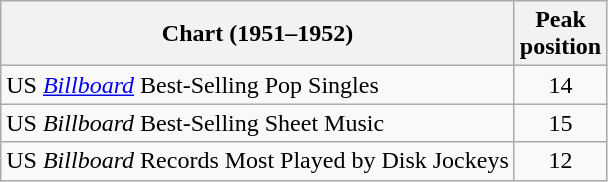<table class="wikitable sortable">
<tr>
<th>Chart (1951–1952)</th>
<th>Peak<br>position</th>
</tr>
<tr>
<td>US <em><a href='#'>Billboard</a></em> Best-Selling Pop Singles</td>
<td align="center">14</td>
</tr>
<tr>
<td>US <em>Billboard</em> Best-Selling Sheet Music</td>
<td align="center">15</td>
</tr>
<tr>
<td>US <em>Billboard</em> Records Most Played by Disk Jockeys</td>
<td align="center">12</td>
</tr>
</table>
